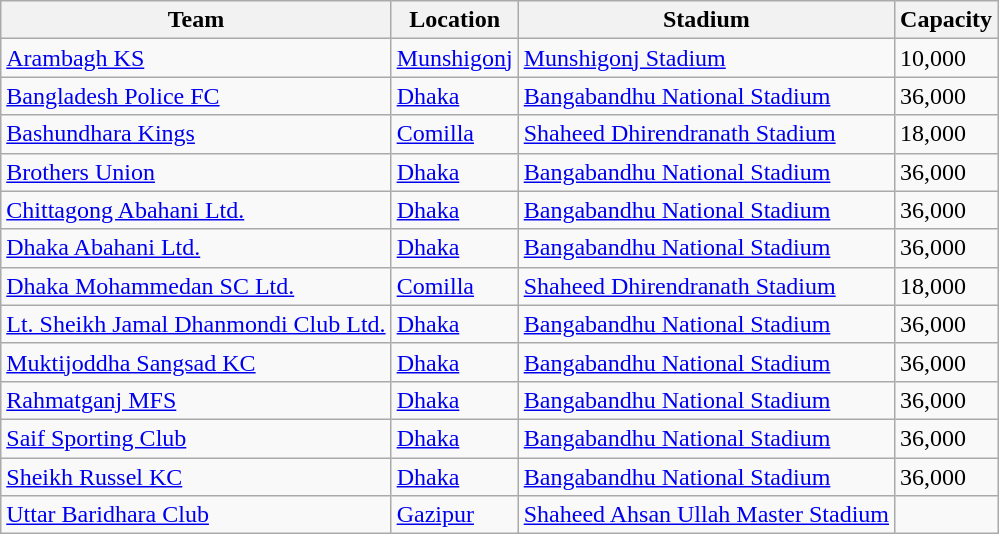<table class="wikitable sortable">
<tr>
<th>Team</th>
<th>Location</th>
<th>Stadium</th>
<th>Capacity</th>
</tr>
<tr>
<td><a href='#'>Arambagh KS</a></td>
<td><a href='#'>Munshigonj</a></td>
<td><a href='#'>Munshigonj Stadium</a></td>
<td>10,000</td>
</tr>
<tr>
<td><a href='#'>Bangladesh Police FC</a></td>
<td><a href='#'>Dhaka</a></td>
<td><a href='#'>Bangabandhu National Stadium</a></td>
<td>36,000</td>
</tr>
<tr>
<td><a href='#'>Bashundhara Kings</a></td>
<td><a href='#'>Comilla</a></td>
<td><a href='#'>Shaheed Dhirendranath Stadium</a></td>
<td>18,000</td>
</tr>
<tr>
<td><a href='#'>Brothers Union</a></td>
<td><a href='#'>Dhaka</a></td>
<td><a href='#'>Bangabandhu National Stadium</a></td>
<td>36,000</td>
</tr>
<tr>
<td><a href='#'>Chittagong Abahani Ltd.</a></td>
<td><a href='#'>Dhaka</a></td>
<td><a href='#'>Bangabandhu National Stadium</a></td>
<td>36,000</td>
</tr>
<tr>
<td><a href='#'>Dhaka Abahani Ltd.</a></td>
<td><a href='#'>Dhaka</a></td>
<td><a href='#'>Bangabandhu National Stadium</a></td>
<td>36,000</td>
</tr>
<tr>
<td><a href='#'>Dhaka Mohammedan SC Ltd.</a></td>
<td><a href='#'>Comilla</a></td>
<td><a href='#'>Shaheed Dhirendranath Stadium</a></td>
<td>18,000</td>
</tr>
<tr>
<td><a href='#'>Lt. Sheikh Jamal Dhanmondi Club Ltd.</a></td>
<td><a href='#'>Dhaka</a></td>
<td><a href='#'>Bangabandhu National Stadium</a></td>
<td>36,000</td>
</tr>
<tr>
<td><a href='#'>Muktijoddha Sangsad KC</a></td>
<td><a href='#'>Dhaka</a></td>
<td><a href='#'>Bangabandhu National Stadium</a></td>
<td>36,000</td>
</tr>
<tr>
<td><a href='#'>Rahmatganj MFS</a></td>
<td><a href='#'>Dhaka</a></td>
<td><a href='#'>Bangabandhu National Stadium</a></td>
<td>36,000</td>
</tr>
<tr>
<td><a href='#'>Saif Sporting Club</a></td>
<td><a href='#'>Dhaka</a></td>
<td><a href='#'>Bangabandhu National Stadium</a></td>
<td>36,000</td>
</tr>
<tr>
<td><a href='#'>Sheikh Russel KC</a></td>
<td><a href='#'>Dhaka</a></td>
<td><a href='#'>Bangabandhu National Stadium</a></td>
<td>36,000</td>
</tr>
<tr>
<td><a href='#'>Uttar Baridhara Club</a></td>
<td><a href='#'>Gazipur</a></td>
<td><a href='#'>Shaheed Ahsan Ullah Master Stadium</a></td>
<td></td>
</tr>
</table>
